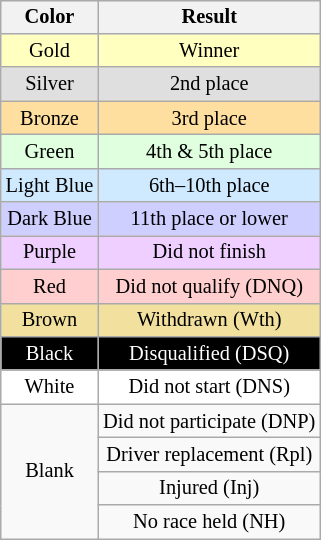<table style="margin-right:0; font-size:85%; text-align:center;" class="wikitable" align="right">
<tr>
<th>Color</th>
<th>Result</th>
</tr>
<tr style="background:#FFFFBF;">
<td>Gold</td>
<td>Winner</td>
</tr>
<tr style="background:#DFDFDF;">
<td>Silver</td>
<td>2nd place</td>
</tr>
<tr style="background:#FFDF9F;">
<td>Bronze</td>
<td>3rd place</td>
</tr>
<tr style="background:#DFFFDF;">
<td>Green</td>
<td>4th & 5th place</td>
</tr>
<tr style="background:#CFEAFF;">
<td>Light Blue</td>
<td>6th–10th place</td>
</tr>
<tr style="background:#CFCFFF;">
<td>Dark Blue</td>
<td>11th place or lower</td>
</tr>
<tr style="background:#EFCFFF;">
<td>Purple</td>
<td>Did not finish</td>
</tr>
<tr style="background:#FFCFCF;">
<td>Red</td>
<td>Did not qualify (DNQ)</td>
</tr>
<tr style="background:#F2E09F;">
<td>Brown</td>
<td>Withdrawn (Wth)</td>
</tr>
<tr style="background:#000000; color:white;">
<td>Black</td>
<td>Disqualified (DSQ)</td>
</tr>
<tr style="background:#FFFFFF;">
<td>White</td>
<td>Did not start (DNS)</td>
</tr>
<tr>
<td rowspan="4">Blank</td>
<td>Did not participate (DNP)</td>
</tr>
<tr>
<td>Driver replacement (Rpl)</td>
</tr>
<tr>
<td>Injured (Inj)</td>
</tr>
<tr>
<td>No race held (NH)</td>
</tr>
</table>
